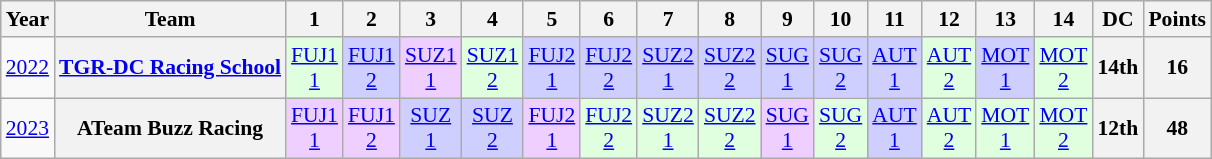<table class="wikitable" style="text-align:center; font-size:90%">
<tr>
<th>Year</th>
<th>Team</th>
<th>1</th>
<th>2</th>
<th>3</th>
<th>4</th>
<th>5</th>
<th>6</th>
<th>7</th>
<th>8</th>
<th>9</th>
<th>10</th>
<th>11</th>
<th>12</th>
<th>13</th>
<th>14</th>
<th>DC</th>
<th>Points</th>
</tr>
<tr>
<td><a href='#'>2022</a></td>
<th><a href='#'>TGR-DC Racing School</a></th>
<td style="background:#DFFFDF"><a href='#'>FUJ1<br>1</a><br></td>
<td style="background:#CFCFFF"><a href='#'>FUJ1<br>2</a><br></td>
<td style="background:#EFCFFF"><a href='#'>SUZ1<br>1</a><br></td>
<td style="background:#DFFFDF"><a href='#'>SUZ1<br>2</a><br></td>
<td style="background:#CFCFFF"><a href='#'>FUJ2<br>1</a><br></td>
<td style="background:#CFCFFF"><a href='#'>FUJ2<br>2</a><br></td>
<td style="background:#CFCFFF"><a href='#'>SUZ2<br>1</a><br></td>
<td style="background:#CFCFFF"><a href='#'>SUZ2<br>2</a><br></td>
<td style="background:#CFCFFF"><a href='#'>SUG<br>1</a><br></td>
<td style="background:#CFCFFF"><a href='#'>SUG<br>2</a><br></td>
<td style="background:#CFCFFF"><a href='#'>AUT<br>1</a><br></td>
<td style="background:#DFFFDF"><a href='#'>AUT<br>2</a><br></td>
<td style="background:#CFCFFF"><a href='#'>MOT<br>1</a><br></td>
<td style="background:#DFFFDF"><a href='#'>MOT<br>2</a><br></td>
<th>14th</th>
<th>16</th>
</tr>
<tr>
<td><a href='#'>2023</a></td>
<th nowrap>ATeam Buzz Racing</th>
<td style="background:#EFCFFF;"><a href='#'>FUJ1<br>1</a><br></td>
<td style="background:#EFCFFF;"><a href='#'>FUJ1<br>2</a><br></td>
<td style="background:#CFCFFF;"><a href='#'>SUZ<br>1</a><br></td>
<td style="background:#CFCFFF;"><a href='#'>SUZ<br>2</a><br></td>
<td style="background:#EFCFFF;"><a href='#'>FUJ2<br>1</a><br></td>
<td style="background:#DFFFDF;"><a href='#'>FUJ2<br>2</a><br></td>
<td style="background:#DFFFDF;"><a href='#'>SUZ2<br>1</a><br></td>
<td style="background:#DFFFDF;"><a href='#'>SUZ2<br>2</a><br></td>
<td style="background:#EFCFFF;"><a href='#'>SUG<br>1</a><br></td>
<td style="background:#DFFFDF;"><a href='#'>SUG<br>2</a><br></td>
<td style="background:#CFCFFF;"><a href='#'>AUT<br>1</a><br></td>
<td style="background:#DFFFDF;"><a href='#'>AUT<br>2</a><br></td>
<td style="background:#DFFFDF;"><a href='#'>MOT<br>1</a><br></td>
<td style="background:#DFFFDF;"><a href='#'>MOT<br>2</a><br></td>
<th>12th</th>
<th>48</th>
</tr>
</table>
